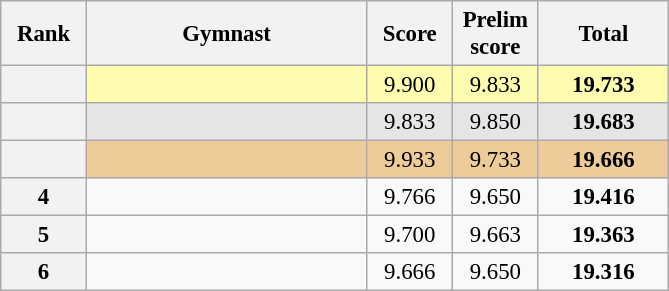<table class="wikitable sortable" style="text-align:center; font-size:95%">
<tr>
<th scope="col" style="width:50px;">Rank</th>
<th scope="col" style="width:180px;">Gymnast</th>
<th scope="col" style="width:50px;">Score</th>
<th scope="col" style="width:50px;">Prelim score</th>
<th scope="col" style="width:80px;">Total</th>
</tr>
<tr style="background:#fffcaf;">
<th scope=row style="text-align:center"></th>
<td style="text-align:left;"></td>
<td>9.900</td>
<td>9.833</td>
<td><strong>19.733</strong></td>
</tr>
<tr style="background:#e5e5e5;">
<th scope=row style="text-align:center"></th>
<td style="text-align:left;"></td>
<td>9.833</td>
<td>9.850</td>
<td><strong>19.683</strong></td>
</tr>
<tr style="background:#ec9;">
<th scope=row style="text-align:center"></th>
<td style="text-align:left;"></td>
<td>9.933</td>
<td>9.733</td>
<td><strong>19.666</strong></td>
</tr>
<tr>
<th scope=row style="text-align:center">4</th>
<td style="text-align:left;"></td>
<td>9.766</td>
<td>9.650</td>
<td><strong>19.416</strong></td>
</tr>
<tr>
<th scope=row style="text-align:center">5</th>
<td style="text-align:left;"></td>
<td>9.700</td>
<td>9.663</td>
<td><strong>19.363</strong></td>
</tr>
<tr>
<th scope=row style="text-align:center">6</th>
<td style="text-align:left;"></td>
<td>9.666</td>
<td>9.650</td>
<td><strong>19.316</strong></td>
</tr>
</table>
